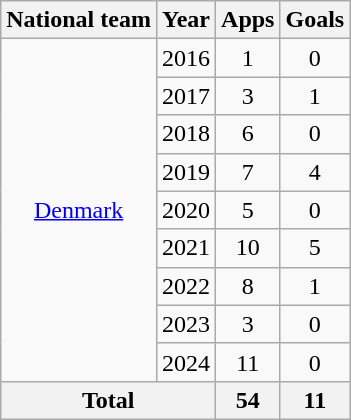<table class=wikitable style=text-align:center>
<tr>
<th>National team</th>
<th>Year</th>
<th>Apps</th>
<th>Goals</th>
</tr>
<tr>
<td rowspan=9><a href='#'>Denmark</a></td>
<td>2016</td>
<td>1</td>
<td>0</td>
</tr>
<tr>
<td>2017</td>
<td>3</td>
<td>1</td>
</tr>
<tr>
<td>2018</td>
<td>6</td>
<td>0</td>
</tr>
<tr>
<td>2019</td>
<td>7</td>
<td>4</td>
</tr>
<tr>
<td>2020</td>
<td>5</td>
<td>0</td>
</tr>
<tr>
<td>2021</td>
<td>10</td>
<td>5</td>
</tr>
<tr>
<td>2022</td>
<td>8</td>
<td>1</td>
</tr>
<tr>
<td>2023</td>
<td>3</td>
<td>0</td>
</tr>
<tr>
<td>2024</td>
<td>11</td>
<td>0</td>
</tr>
<tr>
<th colspan=2>Total</th>
<th>54</th>
<th>11</th>
</tr>
</table>
